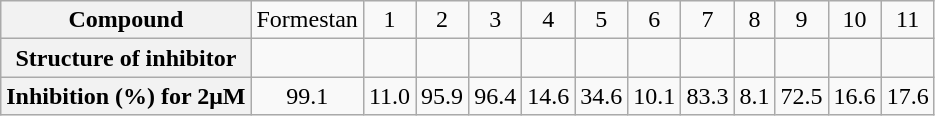<table class="wikitable mw-collapsible mw-collapsed" style="text-align:center;">
<tr>
<th rowspan=1><strong>Compound</strong></th>
<td>Formestan</td>
<td>1</td>
<td>2</td>
<td>3</td>
<td>4</td>
<td>5</td>
<td>6</td>
<td>7</td>
<td>8</td>
<td>9</td>
<td>10</td>
<td>11</td>
</tr>
<tr>
<th rowspan=1><strong>Structure of inhibitor</strong></th>
<td></td>
<td></td>
<td></td>
<td></td>
<td></td>
<td></td>
<td></td>
<td></td>
<td></td>
<td></td>
<td></td>
<td></td>
</tr>
<tr>
<th rowspan=1><strong>Inhibition (%) for 2μM</strong></th>
<td>99.1</td>
<td>11.0</td>
<td>95.9</td>
<td>96.4</td>
<td>14.6</td>
<td>34.6</td>
<td>10.1</td>
<td>83.3</td>
<td>8.1</td>
<td>72.5</td>
<td>16.6</td>
<td>17.6</td>
</tr>
</table>
